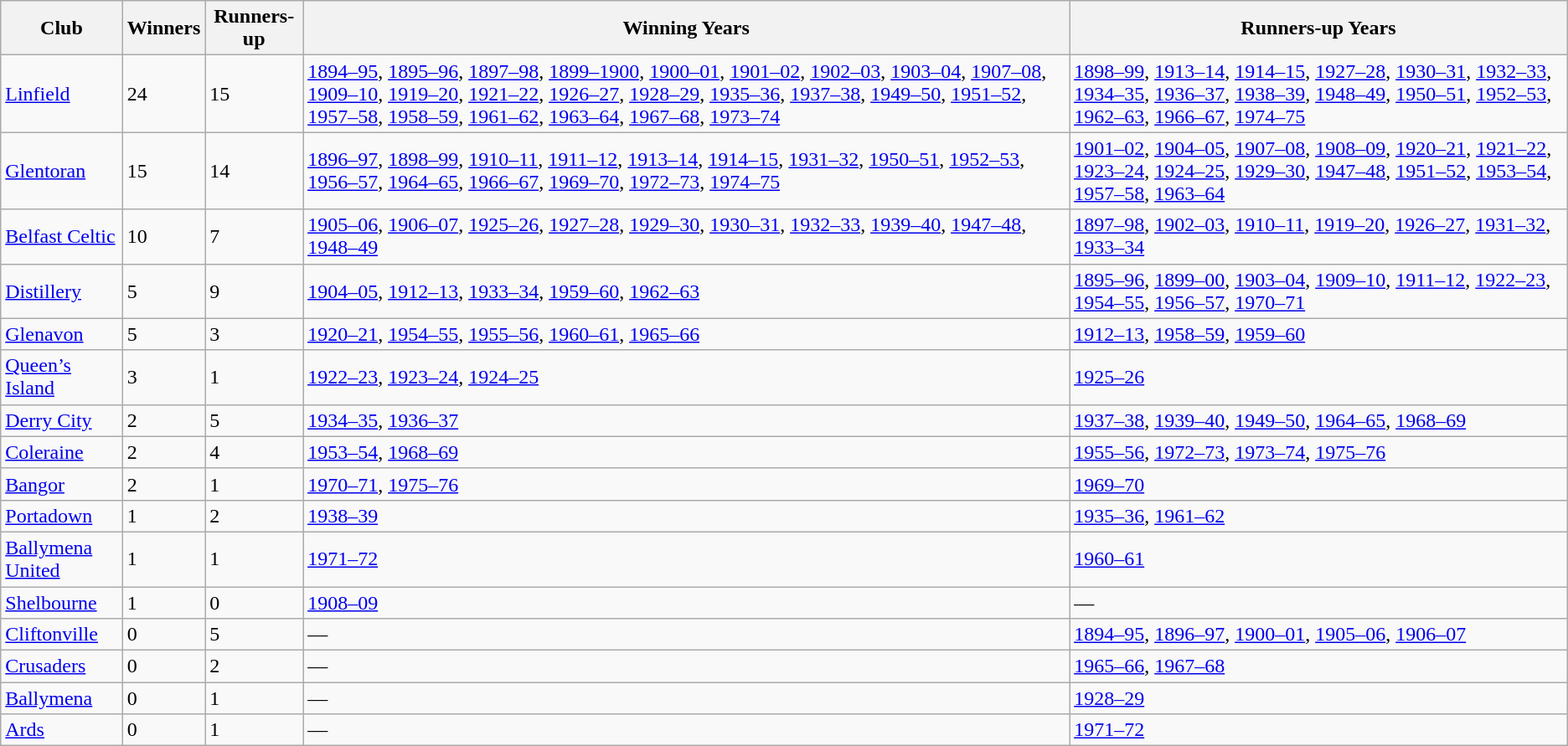<table class="wikitable">
<tr>
<th>Club</th>
<th>Winners</th>
<th>Runners-up</th>
<th>Winning Years</th>
<th>Runners-up Years</th>
</tr>
<tr>
<td><a href='#'>Linfield</a></td>
<td>24</td>
<td>15</td>
<td><a href='#'>1894–95</a>, <a href='#'>1895–96</a>, <a href='#'>1897–98</a>, <a href='#'>1899–1900</a>, <a href='#'>1900–01</a>, <a href='#'>1901–02</a>, <a href='#'>1902–03</a>, <a href='#'>1903–04</a>, <a href='#'>1907–08</a>, <a href='#'>1909–10</a>, <a href='#'>1919–20</a>, <a href='#'>1921–22</a>, <a href='#'>1926–27</a>, <a href='#'>1928–29</a>, <a href='#'>1935–36</a>, <a href='#'>1937–38</a>, <a href='#'>1949–50</a>, <a href='#'>1951–52</a>, <a href='#'>1957–58</a>, <a href='#'>1958–59</a>, <a href='#'>1961–62</a>, <a href='#'>1963–64</a>, <a href='#'>1967–68</a>, <a href='#'>1973–74</a></td>
<td><a href='#'>1898–99</a>, <a href='#'>1913–14</a>, <a href='#'>1914–15</a>, <a href='#'>1927–28</a>, <a href='#'>1930–31</a>, <a href='#'>1932–33</a>, <a href='#'>1934–35</a>, <a href='#'>1936–37</a>, <a href='#'>1938–39</a>, <a href='#'>1948–49</a>, <a href='#'>1950–51</a>, <a href='#'>1952–53</a>, <a href='#'>1962–63</a>, <a href='#'>1966–67</a>, <a href='#'>1974–75</a></td>
</tr>
<tr>
<td><a href='#'>Glentoran</a></td>
<td>15</td>
<td>14</td>
<td><a href='#'>1896–97</a>, <a href='#'>1898–99</a>, <a href='#'>1910–11</a>, <a href='#'>1911–12</a>, <a href='#'>1913–14</a>, <a href='#'>1914–15</a>, <a href='#'>1931–32</a>, <a href='#'>1950–51</a>, <a href='#'>1952–53</a>, <a href='#'>1956–57</a>, <a href='#'>1964–65</a>, <a href='#'>1966–67</a>, <a href='#'>1969–70</a>, <a href='#'>1972–73</a>, <a href='#'>1974–75</a></td>
<td><a href='#'>1901–02</a>, <a href='#'>1904–05</a>, <a href='#'>1907–08</a>, <a href='#'>1908–09</a>, <a href='#'>1920–21</a>, <a href='#'>1921–22</a>, <a href='#'>1923–24</a>, <a href='#'>1924–25</a>, <a href='#'>1929–30</a>, <a href='#'>1947–48</a>, <a href='#'>1951–52</a>, <a href='#'>1953–54</a>, <a href='#'>1957–58</a>, <a href='#'>1963–64</a></td>
</tr>
<tr>
<td><a href='#'>Belfast Celtic</a></td>
<td>10</td>
<td>7</td>
<td><a href='#'>1905–06</a>, <a href='#'>1906–07</a>, <a href='#'>1925–26</a>, <a href='#'>1927–28</a>, <a href='#'>1929–30</a>, <a href='#'>1930–31</a>, <a href='#'>1932–33</a>, <a href='#'>1939–40</a>, <a href='#'>1947–48</a>, <a href='#'>1948–49</a></td>
<td><a href='#'>1897–98</a>, <a href='#'>1902–03</a>, <a href='#'>1910–11</a>, <a href='#'>1919–20</a>, <a href='#'>1926–27</a>, <a href='#'>1931–32</a>, <a href='#'>1933–34</a></td>
</tr>
<tr>
<td><a href='#'>Distillery</a></td>
<td>5</td>
<td>9</td>
<td><a href='#'>1904–05</a>, <a href='#'>1912–13</a>, <a href='#'>1933–34</a>, <a href='#'>1959–60</a>, <a href='#'>1962–63</a></td>
<td><a href='#'>1895–96</a>, <a href='#'>1899–00</a>, <a href='#'>1903–04</a>, <a href='#'>1909–10</a>, <a href='#'>1911–12</a>, <a href='#'>1922–23</a>, <a href='#'>1954–55</a>, <a href='#'>1956–57</a>, <a href='#'>1970–71</a></td>
</tr>
<tr>
<td><a href='#'>Glenavon</a></td>
<td>5</td>
<td>3</td>
<td><a href='#'>1920–21</a>, <a href='#'>1954–55</a>, <a href='#'>1955–56</a>, <a href='#'>1960–61</a>, <a href='#'>1965–66</a></td>
<td><a href='#'>1912–13</a>, <a href='#'>1958–59</a>, <a href='#'>1959–60</a></td>
</tr>
<tr>
<td><a href='#'>Queen’s Island</a></td>
<td>3</td>
<td>1</td>
<td><a href='#'>1922–23</a>, <a href='#'>1923–24</a>, <a href='#'>1924–25</a></td>
<td><a href='#'>1925–26</a></td>
</tr>
<tr>
<td><a href='#'>Derry City</a></td>
<td>2</td>
<td>5</td>
<td><a href='#'>1934–35</a>, <a href='#'>1936–37</a></td>
<td><a href='#'>1937–38</a>, <a href='#'>1939–40</a>, <a href='#'>1949–50</a>, <a href='#'>1964–65</a>, <a href='#'>1968–69</a></td>
</tr>
<tr>
<td><a href='#'>Coleraine</a></td>
<td>2</td>
<td>4</td>
<td><a href='#'>1953–54</a>, <a href='#'>1968–69</a></td>
<td><a href='#'>1955–56</a>, <a href='#'>1972–73</a>, <a href='#'>1973–74</a>, <a href='#'>1975–76</a></td>
</tr>
<tr>
<td><a href='#'>Bangor</a></td>
<td>2</td>
<td>1</td>
<td><a href='#'>1970–71</a>, <a href='#'>1975–76</a></td>
<td><a href='#'>1969–70</a></td>
</tr>
<tr>
<td><a href='#'>Portadown</a></td>
<td>1</td>
<td>2</td>
<td><a href='#'>1938–39</a></td>
<td><a href='#'>1935–36</a>, <a href='#'>1961–62</a></td>
</tr>
<tr>
<td><a href='#'>Ballymena United</a></td>
<td>1</td>
<td>1</td>
<td><a href='#'>1971–72</a></td>
<td><a href='#'>1960–61</a></td>
</tr>
<tr>
<td><a href='#'>Shelbourne</a></td>
<td>1</td>
<td>0</td>
<td><a href='#'>1908–09</a></td>
<td>—</td>
</tr>
<tr>
<td><a href='#'>Cliftonville</a></td>
<td>0</td>
<td>5</td>
<td>—</td>
<td><a href='#'>1894–95</a>, <a href='#'>1896–97</a>, <a href='#'>1900–01</a>, <a href='#'>1905–06</a>, <a href='#'>1906–07</a></td>
</tr>
<tr>
<td><a href='#'>Crusaders</a></td>
<td>0</td>
<td>2</td>
<td>—</td>
<td><a href='#'>1965–66</a>, <a href='#'>1967–68</a></td>
</tr>
<tr>
<td><a href='#'>Ballymena</a></td>
<td>0</td>
<td>1</td>
<td>—</td>
<td><a href='#'>1928–29</a></td>
</tr>
<tr>
<td><a href='#'>Ards</a></td>
<td>0</td>
<td>1</td>
<td>—</td>
<td><a href='#'>1971–72</a></td>
</tr>
</table>
